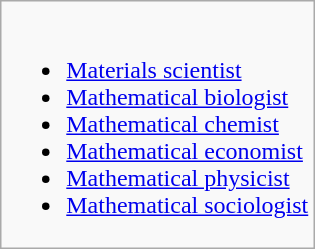<table class=wikitable>
<tr>
<td><br><ul><li><a href='#'>Materials scientist</a></li><li><a href='#'>Mathematical biologist</a></li><li><a href='#'>Mathematical chemist</a></li><li><a href='#'>Mathematical economist</a></li><li><a href='#'>Mathematical physicist</a></li><li><a href='#'>Mathematical sociologist</a></li></ul></td>
</tr>
</table>
